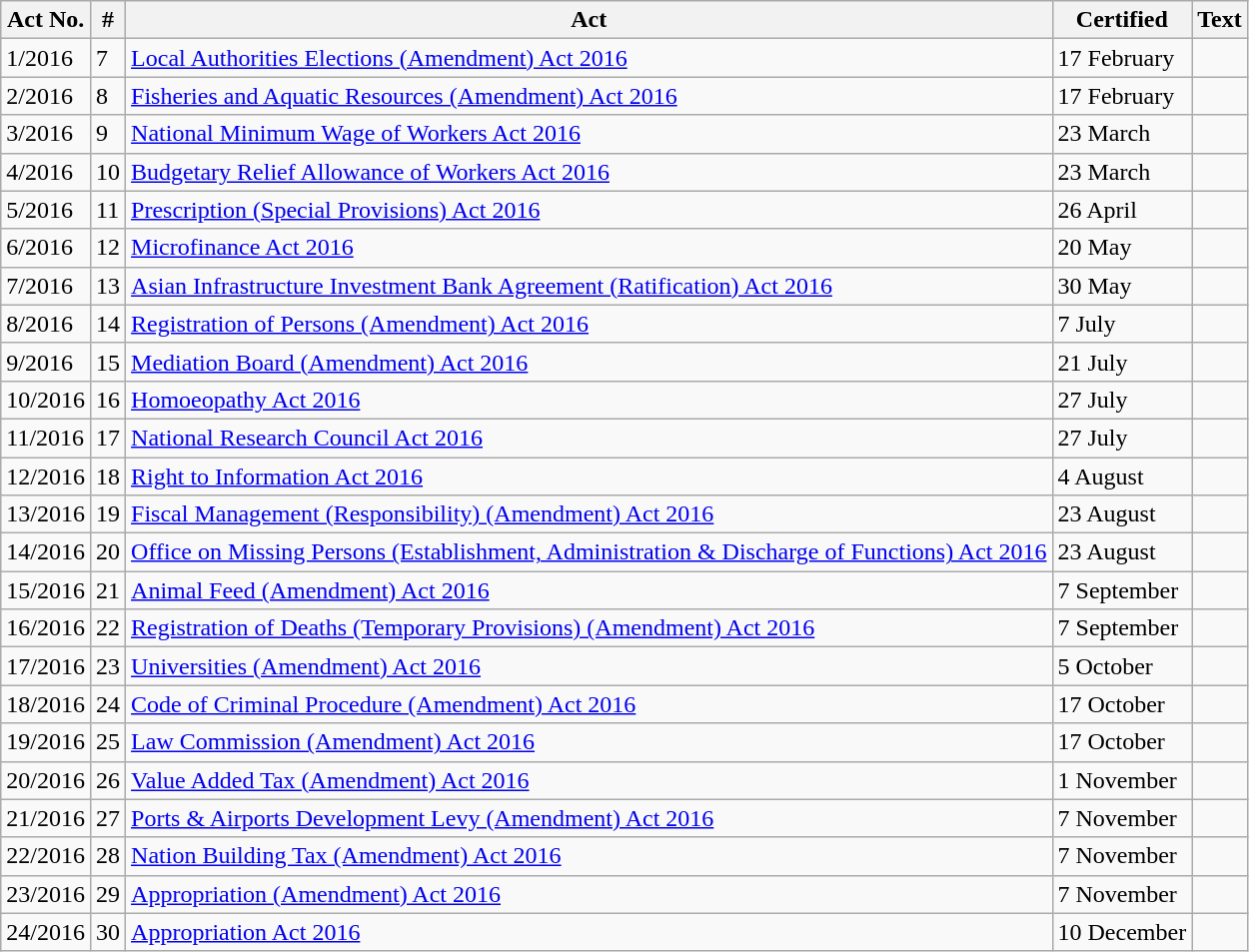<table class="wikitable sortable">
<tr>
<th>Act No.</th>
<th>#</th>
<th>Act</th>
<th>Certified</th>
<th>Text</th>
</tr>
<tr>
<td>1/2016</td>
<td>7</td>
<td><a href='#'>Local Authorities Elections (Amendment) Act 2016</a></td>
<td>17 February</td>
<td></td>
</tr>
<tr>
<td>2/2016</td>
<td>8</td>
<td><a href='#'>Fisheries and Aquatic Resources (Amendment) Act 2016</a></td>
<td>17 February</td>
<td></td>
</tr>
<tr>
<td>3/2016</td>
<td>9</td>
<td><a href='#'>National Minimum Wage of Workers Act 2016</a></td>
<td>23 March</td>
<td></td>
</tr>
<tr>
<td>4/2016</td>
<td>10</td>
<td><a href='#'>Budgetary Relief Allowance of Workers Act 2016</a></td>
<td>23 March</td>
<td></td>
</tr>
<tr>
<td>5/2016</td>
<td>11</td>
<td><a href='#'>Prescription (Special Provisions) Act 2016</a></td>
<td>26 April</td>
<td></td>
</tr>
<tr>
<td>6/2016</td>
<td>12</td>
<td><a href='#'>Microfinance Act 2016</a></td>
<td>20 May</td>
<td></td>
</tr>
<tr>
<td>7/2016</td>
<td>13</td>
<td><a href='#'>Asian Infrastructure Investment Bank Agreement (Ratification) Act 2016</a></td>
<td>30 May</td>
<td></td>
</tr>
<tr>
<td>8/2016</td>
<td>14</td>
<td><a href='#'>Registration of Persons (Amendment) Act 2016</a></td>
<td>7 July</td>
<td></td>
</tr>
<tr>
<td>9/2016</td>
<td>15</td>
<td><a href='#'>Mediation Board (Amendment) Act 2016</a></td>
<td>21 July</td>
<td></td>
</tr>
<tr>
<td>10/2016</td>
<td>16</td>
<td><a href='#'>Homoeopathy Act 2016</a></td>
<td>27 July</td>
<td></td>
</tr>
<tr>
<td>11/2016</td>
<td>17</td>
<td><a href='#'>National Research Council Act 2016</a></td>
<td>27 July</td>
<td></td>
</tr>
<tr>
<td>12/2016</td>
<td>18</td>
<td><a href='#'>Right to Information Act 2016</a></td>
<td>4 August</td>
<td></td>
</tr>
<tr>
<td>13/2016</td>
<td>19</td>
<td><a href='#'>Fiscal Management (Responsibility) (Amendment) Act 2016</a></td>
<td>23 August</td>
<td></td>
</tr>
<tr>
<td>14/2016</td>
<td>20</td>
<td><a href='#'>Office on Missing Persons (Establishment, Administration & Discharge of Functions) Act 2016</a></td>
<td>23 August</td>
<td></td>
</tr>
<tr>
<td>15/2016</td>
<td>21</td>
<td><a href='#'>Animal Feed (Amendment) Act 2016</a></td>
<td>7 September</td>
<td></td>
</tr>
<tr>
<td>16/2016</td>
<td>22</td>
<td><a href='#'>Registration of Deaths (Temporary Provisions) (Amendment) Act 2016</a></td>
<td>7 September</td>
<td></td>
</tr>
<tr>
<td>17/2016</td>
<td>23</td>
<td><a href='#'>Universities (Amendment) Act 2016</a></td>
<td>5 October</td>
<td></td>
</tr>
<tr>
<td>18/2016</td>
<td>24</td>
<td><a href='#'>Code of Criminal Procedure (Amendment) Act 2016</a></td>
<td>17 October</td>
<td></td>
</tr>
<tr>
<td>19/2016</td>
<td>25</td>
<td><a href='#'>Law Commission (Amendment) Act 2016</a></td>
<td>17 October</td>
<td></td>
</tr>
<tr>
<td>20/2016</td>
<td>26</td>
<td><a href='#'>Value Added Tax (Amendment) Act 2016</a></td>
<td>1 November</td>
<td></td>
</tr>
<tr>
<td>21/2016</td>
<td>27</td>
<td><a href='#'>Ports & Airports Development Levy (Amendment) Act 2016</a></td>
<td>7 November</td>
<td></td>
</tr>
<tr>
<td>22/2016</td>
<td>28</td>
<td><a href='#'>Nation Building Tax (Amendment) Act 2016</a></td>
<td>7 November</td>
<td></td>
</tr>
<tr>
<td>23/2016</td>
<td>29</td>
<td><a href='#'>Appropriation (Amendment) Act 2016</a></td>
<td>7 November</td>
<td></td>
</tr>
<tr>
<td>24/2016</td>
<td>30</td>
<td><a href='#'>Appropriation Act 2016</a></td>
<td>10 December</td>
<td></td>
</tr>
</table>
